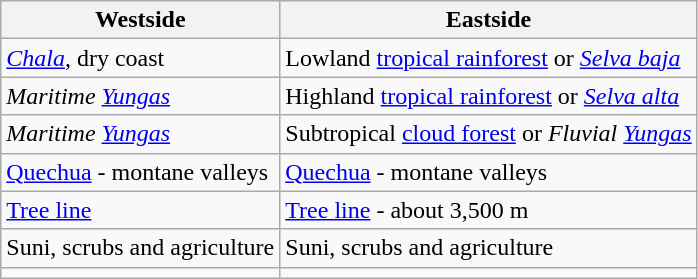<table class="wikitable">
<tr>
<th>Westside</th>
<th>Eastside</th>
</tr>
<tr>
<td><em><a href='#'>Chala</a></em>, dry coast</td>
<td>Lowland <a href='#'>tropical rainforest</a> or <em><a href='#'>Selva baja</a></em></td>
</tr>
<tr>
<td><em>Maritime <a href='#'>Yungas</a></em></td>
<td>Highland <a href='#'>tropical rainforest</a> or <em><a href='#'>Selva alta</a></em></td>
</tr>
<tr>
<td><em>Maritime <a href='#'>Yungas</a></em></td>
<td>Subtropical <a href='#'>cloud forest</a> or <em>Fluvial <a href='#'>Yungas</a></em></td>
</tr>
<tr>
<td><a href='#'>Quechua</a> - montane valleys</td>
<td><a href='#'>Quechua</a> - montane valleys</td>
</tr>
<tr>
<td><a href='#'>Tree line</a></td>
<td><a href='#'>Tree line</a> - about 3,500 m</td>
</tr>
<tr>
<td>Suni, scrubs and agriculture</td>
<td>Suni, scrubs and agriculture</td>
</tr>
<tr>
<td></td>
<td></td>
</tr>
</table>
